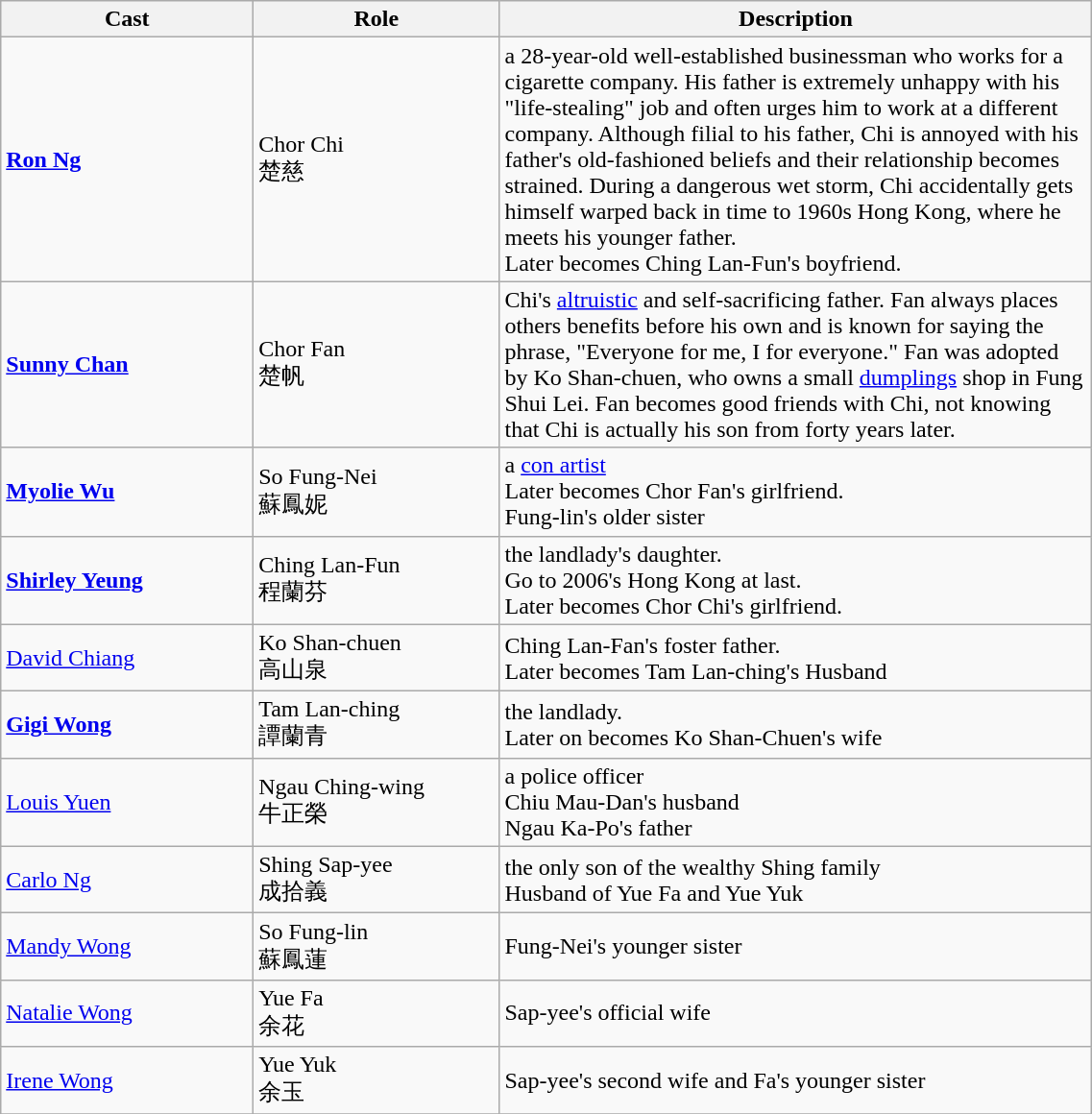<table class="wikitable" width="60%">
<tr>
<th style="width:6%">Cast</th>
<th style="width:6%">Role</th>
<th style="width:15%">Description</th>
</tr>
<tr>
<td><strong><a href='#'>Ron Ng</a></strong></td>
<td>Chor Chi<br>楚慈</td>
<td>a 28-year-old well-established businessman who works for a cigarette company. His father is extremely unhappy with his "life-stealing" job and often urges him to work at a different company. Although filial to his father, Chi is annoyed with his father's old-fashioned beliefs and their relationship becomes strained. During a dangerous wet storm, Chi accidentally gets himself warped back in time to 1960s Hong Kong, where he meets his younger father.<br>Later becomes Ching Lan-Fun's boyfriend.</td>
</tr>
<tr>
<td><strong><a href='#'>Sunny Chan</a> </strong></td>
<td>Chor Fan<br>楚帆</td>
<td>Chi's <a href='#'>altruistic</a> and self-sacrificing father. Fan always places others benefits before his own and is known for saying the phrase, "Everyone for me, I for everyone." Fan was adopted by Ko Shan-chuen, who owns a small <a href='#'>dumplings</a> shop in Fung Shui Lei. Fan becomes good friends with Chi, not knowing that Chi is actually his son from forty years later.</td>
</tr>
<tr>
<td><strong><a href='#'>Myolie Wu</a></strong></td>
<td>So Fung-Nei<br>蘇鳳妮</td>
<td>a <a href='#'>con artist</a><br>Later becomes Chor Fan's girlfriend. <br> Fung-lin's older sister</td>
</tr>
<tr>
<td><strong><a href='#'>Shirley Yeung</a></strong></td>
<td>Ching Lan-Fun<br>程蘭芬</td>
<td>the landlady's daughter. <br>Go to 2006's Hong Kong at last. <br>Later becomes Chor Chi's girlfriend.</td>
</tr>
<tr>
<td><a href='#'>David Chiang</a></td>
<td>Ko Shan-chuen<br>高山泉</td>
<td>Ching Lan-Fan's foster father. <br>Later becomes Tam Lan-ching's Husband</td>
</tr>
<tr>
<td><strong><a href='#'>Gigi Wong</a> </strong></td>
<td>Tam Lan-ching<br>譚蘭青</td>
<td>the landlady. <br>Later on becomes Ko Shan-Chuen's wife</td>
</tr>
<tr>
<td><a href='#'>Louis Yuen</a></td>
<td>Ngau Ching-wing<br>牛正榮</td>
<td>a police officer<br>Chiu Mau-Dan's husband<br>Ngau Ka-Po's father</td>
</tr>
<tr>
<td><a href='#'>Carlo Ng</a></td>
<td>Shing Sap-yee<br>成拾義</td>
<td>the only son of the wealthy Shing family<br>Husband of Yue Fa and Yue Yuk</td>
</tr>
<tr>
<td><a href='#'>Mandy Wong</a></td>
<td>So Fung-lin<br>蘇鳳蓮</td>
<td>Fung-Nei's younger sister</td>
</tr>
<tr>
<td><a href='#'>Natalie Wong</a></td>
<td>Yue Fa<br>余花</td>
<td>Sap-yee's official wife</td>
</tr>
<tr>
<td><a href='#'>Irene Wong</a></td>
<td>Yue Yuk<br>余玉</td>
<td>Sap-yee's second wife and Fa's younger sister</td>
</tr>
<tr>
</tr>
</table>
